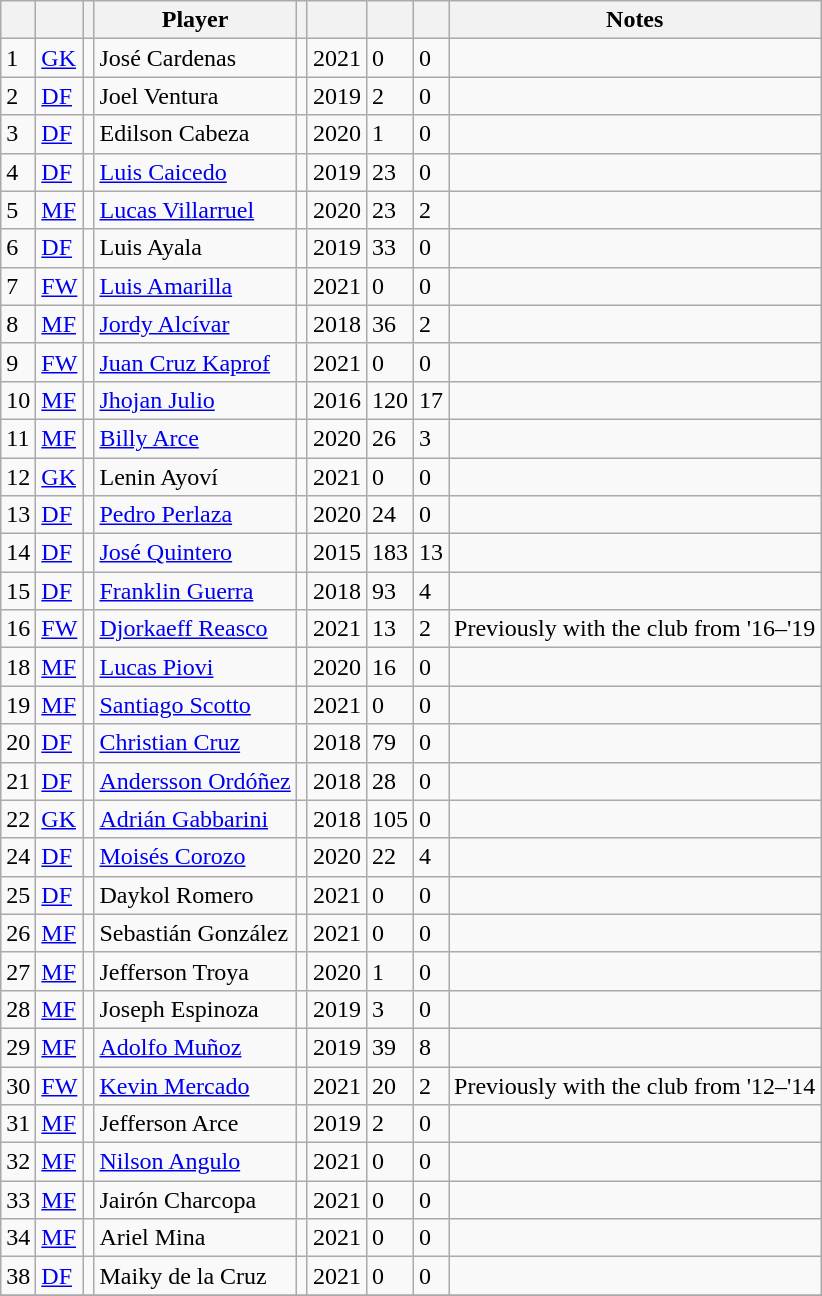<table class="wikitable sortable">
<tr>
<th></th>
<th></th>
<th></th>
<th>Player</th>
<th></th>
<th></th>
<th></th>
<th></th>
<th>Notes</th>
</tr>
<tr>
<td>1</td>
<td><a href='#'>GK</a></td>
<td></td>
<td>José Cardenas</td>
<td></td>
<td>2021</td>
<td>0</td>
<td>0</td>
<td></td>
</tr>
<tr>
<td>2</td>
<td><a href='#'>DF</a></td>
<td></td>
<td>Joel Ventura</td>
<td></td>
<td>2019</td>
<td>2</td>
<td>0</td>
<td></td>
</tr>
<tr>
<td>3</td>
<td><a href='#'>DF</a></td>
<td></td>
<td>Edilson Cabeza</td>
<td></td>
<td>2020</td>
<td>1</td>
<td>0</td>
<td></td>
</tr>
<tr>
<td>4</td>
<td><a href='#'>DF</a></td>
<td></td>
<td><a href='#'>Luis Caicedo</a></td>
<td></td>
<td>2019</td>
<td>23</td>
<td>0</td>
<td></td>
</tr>
<tr>
<td>5</td>
<td><a href='#'>MF</a></td>
<td></td>
<td><a href='#'>Lucas Villarruel</a></td>
<td></td>
<td>2020</td>
<td>23</td>
<td>2</td>
<td></td>
</tr>
<tr>
<td>6</td>
<td><a href='#'>DF</a></td>
<td></td>
<td>Luis Ayala</td>
<td></td>
<td>2019</td>
<td>33</td>
<td>0</td>
<td></td>
</tr>
<tr>
<td>7</td>
<td><a href='#'>FW</a></td>
<td></td>
<td><a href='#'>Luis Amarilla</a></td>
<td></td>
<td>2021</td>
<td>0</td>
<td>0</td>
<td></td>
</tr>
<tr>
<td>8</td>
<td><a href='#'>MF</a></td>
<td></td>
<td><a href='#'>Jordy Alcívar</a></td>
<td></td>
<td>2018</td>
<td>36</td>
<td>2</td>
<td></td>
</tr>
<tr>
<td>9</td>
<td><a href='#'>FW</a></td>
<td></td>
<td><a href='#'>Juan Cruz Kaprof</a></td>
<td></td>
<td>2021</td>
<td>0</td>
<td>0</td>
<td></td>
</tr>
<tr>
<td>10</td>
<td><a href='#'>MF</a></td>
<td></td>
<td><a href='#'>Jhojan Julio</a></td>
<td></td>
<td>2016</td>
<td>120</td>
<td>17</td>
<td></td>
</tr>
<tr>
<td>11</td>
<td><a href='#'>MF</a></td>
<td></td>
<td><a href='#'>Billy Arce</a></td>
<td></td>
<td>2020</td>
<td>26</td>
<td>3</td>
<td></td>
</tr>
<tr>
<td>12</td>
<td><a href='#'>GK</a></td>
<td></td>
<td>Lenin Ayoví</td>
<td></td>
<td>2021</td>
<td>0</td>
<td>0</td>
<td></td>
</tr>
<tr>
<td>13</td>
<td><a href='#'>DF</a></td>
<td></td>
<td><a href='#'>Pedro Perlaza</a></td>
<td></td>
<td>2020</td>
<td>24</td>
<td>0</td>
<td></td>
</tr>
<tr>
<td>14</td>
<td><a href='#'>DF</a></td>
<td></td>
<td><a href='#'>José Quintero</a></td>
<td></td>
<td>2015</td>
<td>183</td>
<td>13</td>
<td></td>
</tr>
<tr>
<td>15</td>
<td><a href='#'>DF</a></td>
<td></td>
<td><a href='#'>Franklin Guerra</a></td>
<td></td>
<td>2018</td>
<td>93</td>
<td>4</td>
<td></td>
</tr>
<tr>
<td>16</td>
<td><a href='#'>FW</a></td>
<td></td>
<td><a href='#'>Djorkaeff Reasco</a></td>
<td></td>
<td>2021</td>
<td>13</td>
<td>2</td>
<td>Previously with the club from '16–'19</td>
</tr>
<tr>
<td>18</td>
<td><a href='#'>MF</a></td>
<td></td>
<td><a href='#'>Lucas Piovi</a></td>
<td></td>
<td>2020</td>
<td>16</td>
<td>0</td>
<td></td>
</tr>
<tr>
<td>19</td>
<td><a href='#'>MF</a></td>
<td></td>
<td><a href='#'>Santiago Scotto</a></td>
<td></td>
<td>2021</td>
<td>0</td>
<td>0</td>
<td></td>
</tr>
<tr>
<td>20</td>
<td><a href='#'>DF</a></td>
<td></td>
<td><a href='#'>Christian Cruz</a></td>
<td></td>
<td>2018</td>
<td>79</td>
<td>0</td>
<td></td>
</tr>
<tr>
<td>21</td>
<td><a href='#'>DF</a></td>
<td></td>
<td><a href='#'>Andersson Ordóñez</a></td>
<td></td>
<td>2018</td>
<td>28</td>
<td>0</td>
<td></td>
</tr>
<tr>
<td>22</td>
<td><a href='#'>GK</a></td>
<td><br></td>
<td><a href='#'>Adrián Gabbarini</a></td>
<td></td>
<td>2018</td>
<td>105</td>
<td>0</td>
<td></td>
</tr>
<tr>
<td>24</td>
<td><a href='#'>DF</a></td>
<td></td>
<td><a href='#'>Moisés Corozo</a></td>
<td></td>
<td>2020</td>
<td>22</td>
<td>4</td>
<td></td>
</tr>
<tr>
<td>25</td>
<td><a href='#'>DF</a></td>
<td></td>
<td>Daykol Romero</td>
<td></td>
<td>2021</td>
<td>0</td>
<td>0</td>
<td></td>
</tr>
<tr>
<td>26</td>
<td><a href='#'>MF</a></td>
<td></td>
<td>Sebastián González</td>
<td></td>
<td>2021</td>
<td>0</td>
<td>0</td>
<td></td>
</tr>
<tr>
<td>27</td>
<td><a href='#'>MF</a></td>
<td></td>
<td>Jefferson Troya</td>
<td></td>
<td>2020</td>
<td>1</td>
<td>0</td>
<td></td>
</tr>
<tr>
<td>28</td>
<td><a href='#'>MF</a></td>
<td></td>
<td>Joseph Espinoza</td>
<td></td>
<td>2019</td>
<td>3</td>
<td>0</td>
<td></td>
</tr>
<tr>
<td>29</td>
<td><a href='#'>MF</a></td>
<td></td>
<td><a href='#'>Adolfo Muñoz</a></td>
<td></td>
<td>2019</td>
<td>39</td>
<td>8</td>
<td></td>
</tr>
<tr>
<td>30</td>
<td><a href='#'>FW</a></td>
<td></td>
<td><a href='#'>Kevin Mercado</a></td>
<td></td>
<td>2021</td>
<td>20</td>
<td>2</td>
<td>Previously with the club from '12–'14</td>
</tr>
<tr>
<td>31</td>
<td><a href='#'>MF</a></td>
<td></td>
<td>Jefferson Arce</td>
<td></td>
<td>2019</td>
<td>2</td>
<td>0</td>
<td></td>
</tr>
<tr>
<td>32</td>
<td><a href='#'>MF</a></td>
<td></td>
<td><a href='#'>Nilson Angulo</a></td>
<td></td>
<td>2021</td>
<td>0</td>
<td>0</td>
<td></td>
</tr>
<tr>
<td>33</td>
<td><a href='#'>MF</a></td>
<td></td>
<td>Jairón Charcopa</td>
<td></td>
<td>2021</td>
<td>0</td>
<td>0</td>
<td></td>
</tr>
<tr>
<td>34</td>
<td><a href='#'>MF</a></td>
<td></td>
<td>Ariel Mina</td>
<td></td>
<td>2021</td>
<td>0</td>
<td>0</td>
<td></td>
</tr>
<tr>
<td>38</td>
<td><a href='#'>DF</a></td>
<td></td>
<td>Maiky de la Cruz</td>
<td></td>
<td>2021</td>
<td>0</td>
<td>0</td>
<td></td>
</tr>
<tr>
</tr>
</table>
